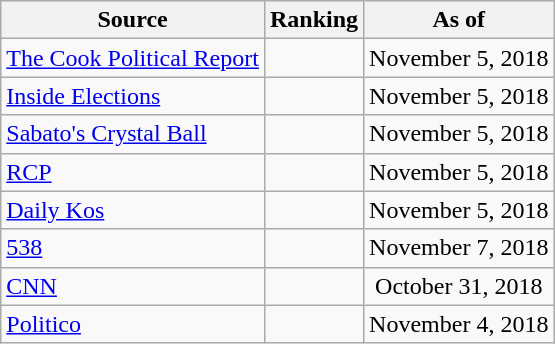<table class="wikitable" style="text-align:center">
<tr>
<th>Source</th>
<th>Ranking</th>
<th>As of</th>
</tr>
<tr>
<td align=left><a href='#'>The Cook Political Report</a></td>
<td></td>
<td>November 5, 2018</td>
</tr>
<tr>
<td align=left><a href='#'>Inside Elections</a></td>
<td></td>
<td>November 5, 2018</td>
</tr>
<tr>
<td align=left><a href='#'>Sabato's Crystal Ball</a></td>
<td></td>
<td>November 5, 2018</td>
</tr>
<tr>
<td align="left"><a href='#'>RCP</a></td>
<td></td>
<td>November 5, 2018</td>
</tr>
<tr>
<td align="left"><a href='#'>Daily Kos</a></td>
<td></td>
<td>November 5, 2018</td>
</tr>
<tr>
<td align="left"><a href='#'>538</a></td>
<td></td>
<td>November 7, 2018</td>
</tr>
<tr>
<td align="left"><a href='#'>CNN</a></td>
<td></td>
<td>October 31, 2018</td>
</tr>
<tr>
<td align="left"><a href='#'>Politico</a></td>
<td></td>
<td>November 4, 2018</td>
</tr>
</table>
